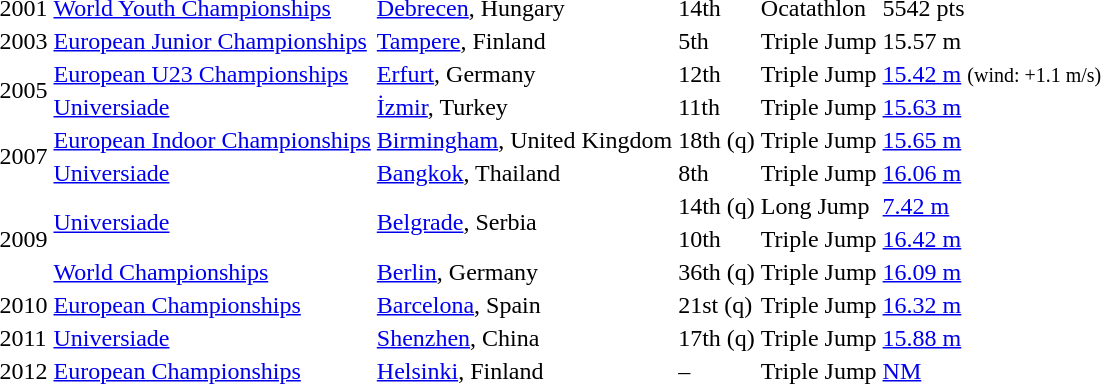<table>
<tr>
<td>2001</td>
<td><a href='#'>World Youth Championships</a></td>
<td><a href='#'>Debrecen</a>, Hungary</td>
<td>14th</td>
<td>Ocatathlon</td>
<td>5542 pts</td>
</tr>
<tr>
<td>2003</td>
<td><a href='#'>European Junior Championships</a></td>
<td><a href='#'>Tampere</a>, Finland</td>
<td>5th</td>
<td>Triple Jump</td>
<td>15.57 m</td>
</tr>
<tr>
<td rowspan=2>2005</td>
<td><a href='#'>European U23 Championships</a></td>
<td><a href='#'>Erfurt</a>, Germany</td>
<td>12th</td>
<td>Triple Jump</td>
<td><a href='#'>15.42 m</a> <small>(wind: +1.1 m/s)</small></td>
</tr>
<tr>
<td><a href='#'>Universiade</a></td>
<td><a href='#'>İzmir</a>, Turkey</td>
<td>11th</td>
<td>Triple Jump</td>
<td><a href='#'>15.63 m</a></td>
</tr>
<tr>
<td rowspan=2>2007</td>
<td><a href='#'>European Indoor Championships</a></td>
<td><a href='#'>Birmingham</a>, United Kingdom</td>
<td>18th (q)</td>
<td>Triple Jump</td>
<td><a href='#'>15.65 m</a></td>
</tr>
<tr>
<td><a href='#'>Universiade</a></td>
<td><a href='#'>Bangkok</a>, Thailand</td>
<td>8th</td>
<td>Triple Jump</td>
<td><a href='#'>16.06 m</a></td>
</tr>
<tr>
<td rowspan=3>2009</td>
<td rowspan=2><a href='#'>Universiade</a></td>
<td rowspan=2><a href='#'>Belgrade</a>, Serbia</td>
<td>14th (q)</td>
<td>Long Jump</td>
<td><a href='#'>7.42 m</a></td>
</tr>
<tr>
<td>10th</td>
<td>Triple Jump</td>
<td><a href='#'>16.42 m</a></td>
</tr>
<tr>
<td><a href='#'>World Championships</a></td>
<td><a href='#'>Berlin</a>, Germany</td>
<td>36th (q)</td>
<td>Triple Jump</td>
<td><a href='#'>16.09 m</a></td>
</tr>
<tr>
<td>2010</td>
<td><a href='#'>European Championships</a></td>
<td><a href='#'>Barcelona</a>, Spain</td>
<td>21st (q)</td>
<td>Triple Jump</td>
<td><a href='#'>16.32 m</a></td>
</tr>
<tr>
<td>2011</td>
<td><a href='#'>Universiade</a></td>
<td><a href='#'>Shenzhen</a>, China</td>
<td>17th (q)</td>
<td>Triple Jump</td>
<td><a href='#'>15.88 m</a></td>
</tr>
<tr>
<td>2012</td>
<td><a href='#'>European Championships</a></td>
<td><a href='#'>Helsinki</a>, Finland</td>
<td>–</td>
<td>Triple Jump</td>
<td><a href='#'>NM</a></td>
</tr>
</table>
